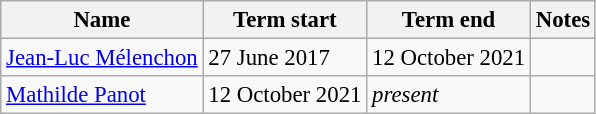<table class="wikitable" style="font-size:95%;">
<tr>
<th>Name</th>
<th>Term start</th>
<th>Term end</th>
<th>Notes</th>
</tr>
<tr>
<td><a href='#'>Jean-Luc Mélenchon</a></td>
<td>27 June 2017</td>
<td>12 October 2021</td>
<td></td>
</tr>
<tr>
<td><a href='#'>Mathilde Panot</a></td>
<td>12 October 2021</td>
<td><em>present</em></td>
<td></td>
</tr>
</table>
